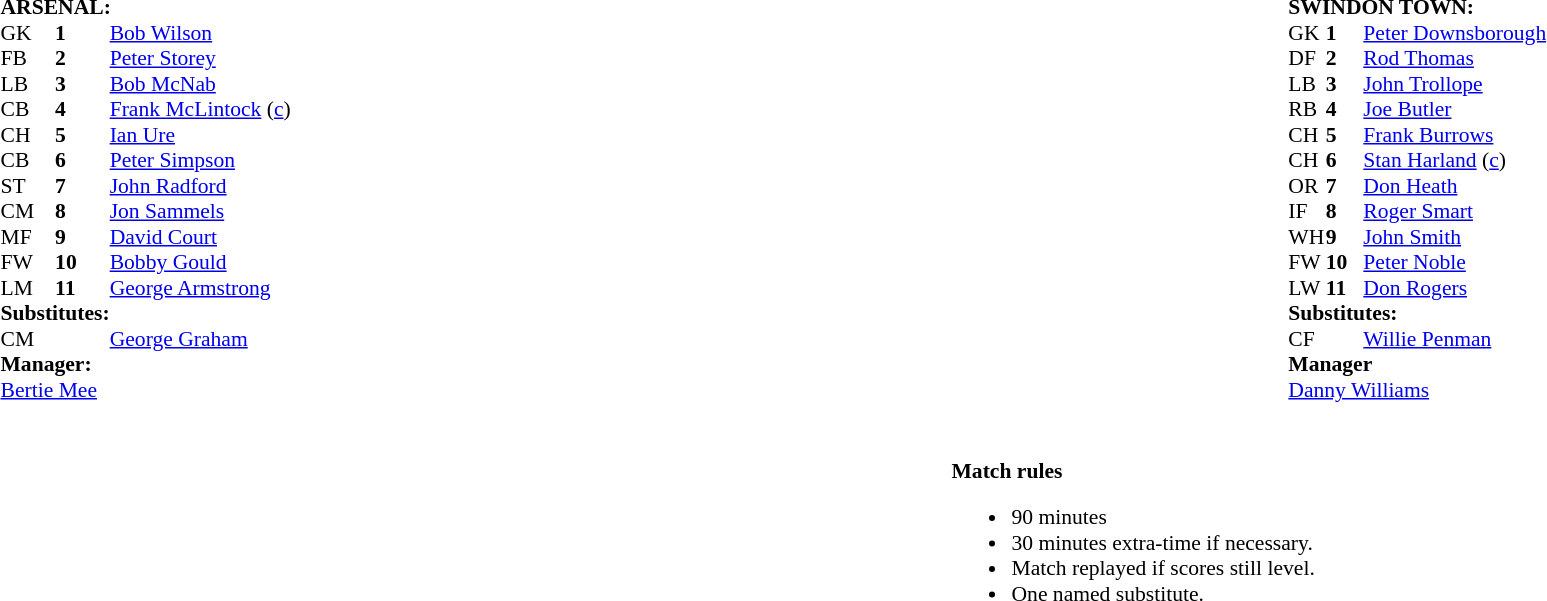<table width="100%">
<tr>
<td valign="top" width="50%"><br><table style="font-size:90%" cellspacing="0" cellpadding="0">
<tr>
<td colspan=4><strong>ARSENAL:</strong></td>
</tr>
<tr>
<th width=25></th>
<th width=25></th>
</tr>
<tr>
<td>GK</td>
<td><strong>1</strong></td>
<td> <a href='#'>Bob Wilson</a></td>
</tr>
<tr>
<td>FB</td>
<td><strong>2</strong></td>
<td> <a href='#'>Peter Storey</a></td>
</tr>
<tr>
<td>LB</td>
<td><strong>3</strong></td>
<td> <a href='#'>Bob McNab</a></td>
</tr>
<tr>
<td>CB</td>
<td><strong>4</strong></td>
<td> <a href='#'>Frank McLintock</a> (<a href='#'>c</a>)</td>
</tr>
<tr>
<td>CH</td>
<td><strong>5</strong></td>
<td> <a href='#'>Ian Ure</a></td>
</tr>
<tr>
<td>CB</td>
<td><strong>6</strong></td>
<td> <a href='#'>Peter Simpson</a></td>
<td></td>
</tr>
<tr>
<td>ST</td>
<td><strong>7</strong></td>
<td> <a href='#'>John Radford</a></td>
</tr>
<tr>
<td>CM</td>
<td><strong>8</strong></td>
<td> <a href='#'>Jon Sammels</a></td>
</tr>
<tr>
<td>MF</td>
<td><strong>9</strong></td>
<td> <a href='#'>David Court</a></td>
</tr>
<tr>
<td>FW</td>
<td><strong>10</strong></td>
<td> <a href='#'>Bobby Gould</a></td>
</tr>
<tr>
<td>LM</td>
<td><strong>11</strong></td>
<td> <a href='#'>George Armstrong</a></td>
</tr>
<tr>
<td colspan=2><strong>Substitutes:</strong></td>
</tr>
<tr>
<td>CM</td>
<td></td>
<td> <a href='#'>George Graham</a></td>
<td></td>
</tr>
<tr>
<td colspan=3><strong>Manager:</strong></td>
</tr>
<tr>
<td colspan=3> <a href='#'>Bertie Mee</a></td>
</tr>
</table>
</td>
<td valign="top" width="50%"><br><table style="font-size: 90%" cellspacing="0" cellpadding="0" align=center>
<tr>
<td colspan="4"><strong>SWINDON TOWN:</strong></td>
</tr>
<tr>
<th width=25></th>
<th width=25></th>
</tr>
<tr>
<td>GK</td>
<td><strong>1</strong></td>
<td> <a href='#'>Peter Downsborough</a></td>
</tr>
<tr>
<td>DF</td>
<td><strong>2</strong></td>
<td> <a href='#'>Rod Thomas</a></td>
</tr>
<tr>
<td>LB</td>
<td><strong>3</strong></td>
<td> <a href='#'>John Trollope</a></td>
</tr>
<tr>
<td>RB</td>
<td><strong>4</strong></td>
<td> <a href='#'>Joe Butler</a></td>
</tr>
<tr>
<td>CH</td>
<td><strong>5</strong></td>
<td> <a href='#'>Frank Burrows</a></td>
</tr>
<tr>
<td>CH</td>
<td><strong>6</strong></td>
<td> <a href='#'>Stan Harland</a> (<a href='#'>c</a>)</td>
</tr>
<tr>
<td>OR</td>
<td><strong>7</strong></td>
<td> <a href='#'>Don Heath</a></td>
</tr>
<tr>
<td>IF</td>
<td><strong>8</strong></td>
<td> <a href='#'>Roger Smart</a></td>
</tr>
<tr>
<td>WH</td>
<td><strong>9</strong></td>
<td> <a href='#'>John Smith</a></td>
<td></td>
</tr>
<tr>
<td>FW</td>
<td><strong>10</strong></td>
<td> <a href='#'>Peter Noble</a></td>
</tr>
<tr>
<td>LW</td>
<td><strong>11</strong></td>
<td> <a href='#'>Don Rogers</a></td>
</tr>
<tr>
<td colspan=3><strong>Substitutes:</strong></td>
</tr>
<tr>
<td>CF</td>
<td></td>
<td> <a href='#'>Willie Penman</a></td>
<td></td>
</tr>
<tr>
<td colspan=3><strong>Manager</strong></td>
</tr>
<tr>
<td colspan=3> <a href='#'>Danny Williams</a></td>
</tr>
<tr>
</tr>
</table>
<table width=100% style="font-size: 90%">
<tr>
<td><br><br><strong>Match rules</strong><ul><li>90 minutes</li><li>30 minutes extra-time if necessary.</li><li>Match replayed if scores still level.</li><li>One named substitute.</li></ul></td>
</tr>
</table>
</td>
</tr>
</table>
